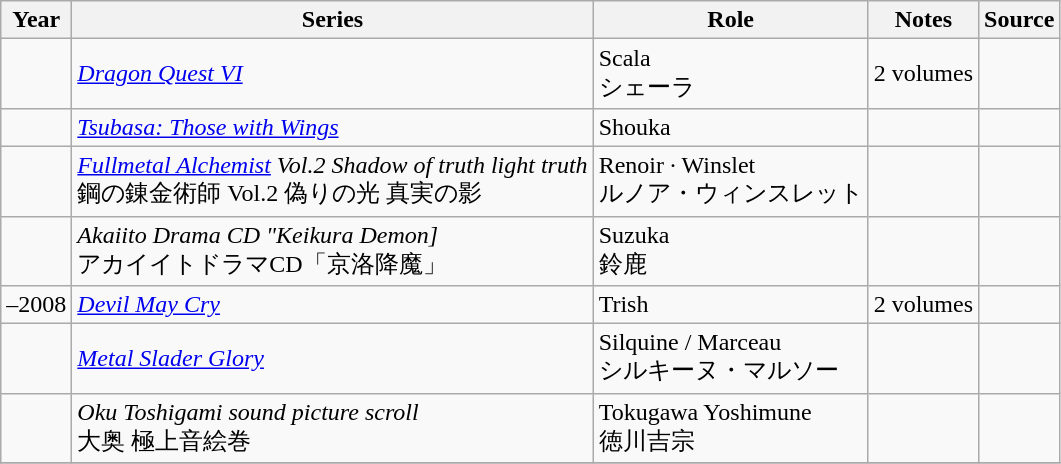<table class="wikitable sortable plainrowheaders">
<tr>
<th>Year</th>
<th>Series</th>
<th>Role</th>
<th class="unsortable">Notes</th>
<th class="unsortable">Source</th>
</tr>
<tr>
<td></td>
<td><em><a href='#'>Dragon Quest VI</a></em></td>
<td>Scala<br>シェーラ</td>
<td>2 volumes</td>
<td></td>
</tr>
<tr>
<td></td>
<td><em><a href='#'>Tsubasa: Those with Wings</a></em></td>
<td>Shouka</td>
<td></td>
<td></td>
</tr>
<tr>
<td></td>
<td><em><a href='#'>Fullmetal Alchemist</a> Vol.2 Shadow of truth light truth</em><br>鋼の錬金術師 Vol.2 偽りの光 真実の影</td>
<td>Renoir · Winslet<br>ルノア・ウィンスレット</td>
<td></td>
<td></td>
</tr>
<tr>
<td></td>
<td><em>Akaiito Drama CD "Keikura Demon]</em><br>アカイイトドラマCD「京洛降魔」</td>
<td>Suzuka<br>鈴鹿</td>
<td></td>
<td></td>
</tr>
<tr>
<td>–2008</td>
<td><em><a href='#'>Devil May Cry</a></em></td>
<td>Trish</td>
<td>2 volumes</td>
<td></td>
</tr>
<tr>
<td></td>
<td><em><a href='#'>Metal Slader Glory</a></em></td>
<td>Silquine / Marceau<br>シルキーヌ・マルソー</td>
<td></td>
<td></td>
</tr>
<tr>
<td></td>
<td><em>Oku Toshigami sound picture scroll</em><br>大奥 極上音絵巻</td>
<td>Tokugawa Yoshimune<br>徳川吉宗</td>
<td></td>
<td></td>
</tr>
<tr>
</tr>
</table>
